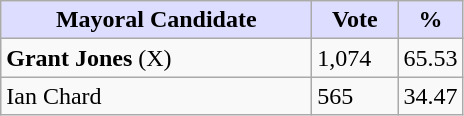<table class="wikitable">
<tr>
<th style="background:#ddf; width:200px;">Mayoral Candidate</th>
<th style="background:#ddf; width:50px;">Vote</th>
<th style="background:#ddf; width:30px;">%</th>
</tr>
<tr>
<td><strong>Grant Jones</strong> (X)</td>
<td>1,074</td>
<td>65.53</td>
</tr>
<tr>
<td>Ian Chard</td>
<td>565</td>
<td>34.47</td>
</tr>
</table>
